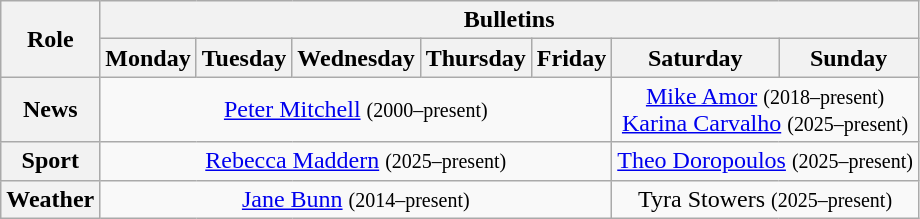<table class="wikitable plainrowheaders" style="text-align:center;">
<tr>
<th rowspan="2" scope="col">Role</th>
<th colspan="7" scope="col">Bulletins</th>
</tr>
<tr>
<th scope="col">Monday</th>
<th scope="col">Tuesday</th>
<th scope="col">Wednesday</th>
<th scope="col">Thursday</th>
<th scope="col">Friday</th>
<th scope="col">Saturday</th>
<th scope="col">Sunday</th>
</tr>
<tr>
<th scope="col">News</th>
<td colspan="5"><a href='#'>Peter Mitchell</a> <small>(2000–present)</small></td>
<td colspan="2"><a href='#'>Mike Amor</a> <small>(2018–present)</small><br><a href='#'>Karina Carvalho</a> <small>(2025–present)</small></td>
</tr>
<tr>
<th scope="col">Sport</th>
<td colspan="5"><a href='#'>Rebecca Maddern</a> <small>(2025–present)</small></td>
<td colspan="2"><a href='#'>Theo Doropoulos</a> <small>(2025–present)</small></td>
</tr>
<tr>
<th scope="col">Weather</th>
<td colspan="5"><a href='#'>Jane Bunn</a> <small>(2014–present)</small></td>
<td colspan="2">Tyra Stowers <small>(2025–present)</small></td>
</tr>
</table>
